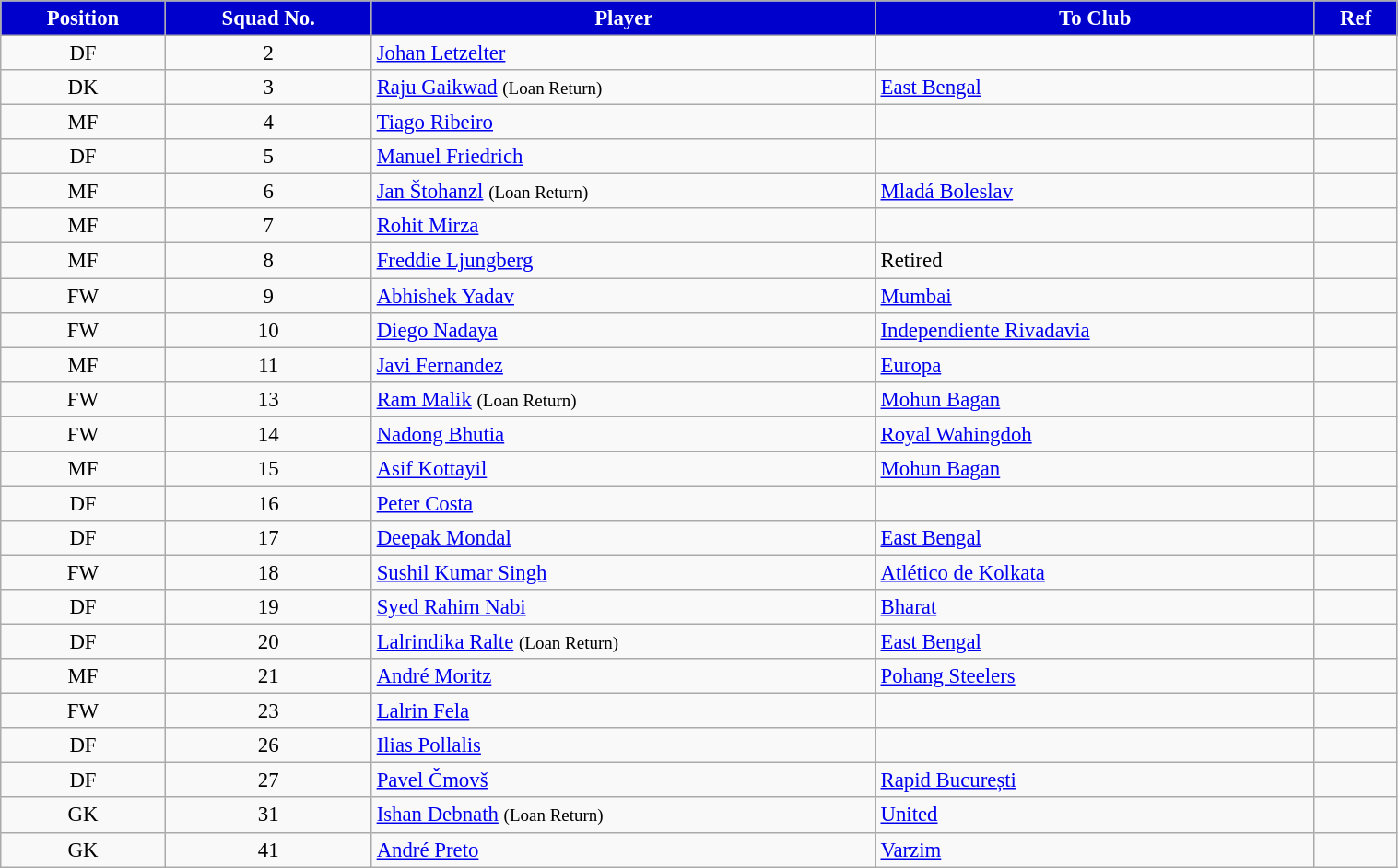<table class="wikitable sortable" style="text-align:center; font-size:95%; width:80%">
<tr>
<th style="background:#0000CD; color:white; text-align:center">Position</th>
<th style="background:#0000CD; color:white; text-align:center">Squad No.</th>
<th style="background:#0000CD; color:white; text-align:center">Player</th>
<th style="background:#0000CD; color:white; text-align:center">To Club</th>
<th style="background:#0000CD; color:white; text-align:center">Ref</th>
</tr>
<tr>
<td style="text-align:center;">DF</td>
<td style="text-align:center;">2</td>
<td style="text-align:left;"> <a href='#'>Johan Letzelter</a></td>
<td style="text-align:left;"></td>
<td></td>
</tr>
<tr>
<td style="text-align:center;">DK</td>
<td style="text-align:center;">3</td>
<td style="text-align:left;"> <a href='#'>Raju Gaikwad</a>  <small>(Loan Return)</small></td>
<td style="text-align:left;"> <a href='#'>East Bengal</a></td>
<td></td>
</tr>
<tr>
<td style="text-align:center;">MF</td>
<td style="text-align:center;">4</td>
<td style="text-align:left;"> <a href='#'>Tiago Ribeiro</a></td>
<td style="text-align:left;"></td>
<td></td>
</tr>
<tr>
<td style="text-align:center;">DF</td>
<td style="text-align:center;">5</td>
<td style="text-align:left;"> <a href='#'>Manuel Friedrich</a></td>
<td style="text-align:left;"></td>
<td></td>
</tr>
<tr>
<td style="text-align:center;">MF</td>
<td style="text-align:center;">6</td>
<td style="text-align:left;"> <a href='#'>Jan Štohanzl</a>  <small>(Loan Return)</small></td>
<td style="text-align:left;"> <a href='#'>Mladá Boleslav</a></td>
<td></td>
</tr>
<tr>
<td style="text-align:center;">MF</td>
<td style="text-align:center;">7</td>
<td style="text-align:left;"> <a href='#'>Rohit Mirza</a></td>
<td style="text-align:left;"></td>
<td></td>
</tr>
<tr>
<td style="text-align:center;">MF</td>
<td style="text-align:center;">8</td>
<td style="text-align:left;"> <a href='#'>Freddie Ljungberg</a></td>
<td style="text-align:left;">Retired</td>
<td></td>
</tr>
<tr>
<td style="text-align:center;">FW</td>
<td style="text-align:center;">9</td>
<td style="text-align:left;"> <a href='#'>Abhishek Yadav</a></td>
<td style="text-align:left;"> <a href='#'>Mumbai</a></td>
<td></td>
</tr>
<tr>
<td style="text-align:center;">FW</td>
<td style="text-align:center;">10</td>
<td style="text-align:left;"> <a href='#'>Diego Nadaya</a></td>
<td style="text-align:left;"> <a href='#'>Independiente Rivadavia</a></td>
<td></td>
</tr>
<tr>
<td style="text-align:center;">MF</td>
<td style="text-align:center;">11</td>
<td style="text-align:left;"> <a href='#'>Javi Fernandez</a></td>
<td style="text-align:left;"> <a href='#'>Europa</a></td>
<td></td>
</tr>
<tr>
<td style="text-align:center;">FW</td>
<td style="text-align:center;">13</td>
<td style="text-align:left;"> <a href='#'>Ram Malik</a>  <small>(Loan Return)</small></td>
<td style="text-align:left;"> <a href='#'>Mohun Bagan</a></td>
<td></td>
</tr>
<tr>
<td style="text-align:center;">FW</td>
<td style="text-align:center;">14</td>
<td style="text-align:left;"> <a href='#'>Nadong Bhutia</a></td>
<td style="text-align:left;"> <a href='#'>Royal Wahingdoh</a></td>
<td></td>
</tr>
<tr>
<td style="text-align:center;">MF</td>
<td style="text-align:center;">15</td>
<td style="text-align:left;"> <a href='#'>Asif Kottayil</a></td>
<td style="text-align:left;"> <a href='#'>Mohun Bagan</a></td>
<td></td>
</tr>
<tr>
<td style="text-align:center;">DF</td>
<td style="text-align:center;">16</td>
<td style="text-align:left;"> <a href='#'>Peter Costa</a></td>
<td style="text-align:left;"></td>
<td></td>
</tr>
<tr>
<td style="text-align:center;">DF</td>
<td style="text-align:center;">17</td>
<td style="text-align:left;"> <a href='#'>Deepak Mondal</a></td>
<td style="text-align:left;"> <a href='#'>East Bengal</a></td>
<td></td>
</tr>
<tr>
<td style="text-align:center;">FW</td>
<td style="text-align:center;">18</td>
<td style="text-align:left;"> <a href='#'>Sushil Kumar Singh</a></td>
<td style="text-align:left;"> <a href='#'>Atlético de Kolkata</a></td>
<td></td>
</tr>
<tr>
<td style="text-align:center;">DF</td>
<td style="text-align:center;">19</td>
<td style="text-align:left;"> <a href='#'>Syed Rahim Nabi</a></td>
<td style="text-align:left;"> <a href='#'>Bharat</a></td>
<td></td>
</tr>
<tr>
<td style="text-align:center;">DF</td>
<td style="text-align:center;">20</td>
<td style="text-align:left;"> <a href='#'>Lalrindika Ralte</a>  <small>(Loan Return)</small></td>
<td style="text-align:left;"> <a href='#'>East Bengal</a></td>
<td></td>
</tr>
<tr>
<td style="text-align:center;">MF</td>
<td style="text-align:center;">21</td>
<td style="text-align:left;"> <a href='#'>André Moritz</a></td>
<td style="text-align:left;"> <a href='#'>Pohang Steelers</a></td>
<td></td>
</tr>
<tr>
<td style="text-align:center;">FW</td>
<td style="text-align:center;">23</td>
<td style="text-align:left;"> <a href='#'>Lalrin Fela</a></td>
<td style="text-align:left;"></td>
<td></td>
</tr>
<tr>
<td style="text-align:center;">DF</td>
<td style="text-align:center;">26</td>
<td style="text-align:left;"> <a href='#'>Ilias Pollalis</a></td>
<td style="text-align:left;"></td>
<td></td>
</tr>
<tr>
<td style="text-align:center;">DF</td>
<td style="text-align:center;">27</td>
<td style="text-align:left;"> <a href='#'>Pavel Čmovš</a></td>
<td style="text-align:left;"> <a href='#'>Rapid București</a></td>
<td></td>
</tr>
<tr>
<td style="text-align:center;">GK</td>
<td style="text-align:center;">31</td>
<td style="text-align:left;"> <a href='#'>Ishan Debnath</a>  <small>(Loan Return)</small></td>
<td style="text-align:left;"> <a href='#'>United</a></td>
<td></td>
</tr>
<tr>
<td style="text-align:center;">GK</td>
<td style="text-align:center;">41</td>
<td style="text-align:left;"> <a href='#'>André Preto</a></td>
<td style="text-align:left;"> <a href='#'>Varzim</a></td>
<td></td>
</tr>
</table>
